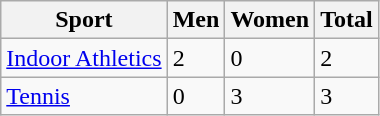<table class="wikitable sortable">
<tr>
<th>Sport</th>
<th>Men</th>
<th>Women</th>
<th>Total</th>
</tr>
<tr>
<td><a href='#'>Indoor Athletics</a></td>
<td>2</td>
<td>0</td>
<td>2</td>
</tr>
<tr>
<td><a href='#'>Tennis</a></td>
<td>0</td>
<td>3</td>
<td>3</td>
</tr>
</table>
